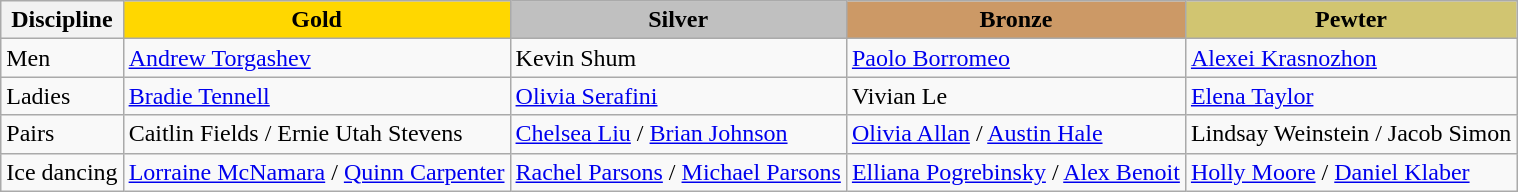<table class="wikitable">
<tr>
<th>Discipline</th>
<td align=center bgcolor=gold><strong>Gold</strong></td>
<td align=center bgcolor=silver><strong>Silver</strong></td>
<td align=center bgcolor=cc9966><strong>Bronze</strong></td>
<td align=center bgcolor=d1c571><strong>Pewter</strong></td>
</tr>
<tr>
<td>Men</td>
<td><a href='#'>Andrew Torgashev</a></td>
<td>Kevin Shum</td>
<td><a href='#'>Paolo Borromeo</a></td>
<td><a href='#'>Alexei Krasnozhon</a></td>
</tr>
<tr>
<td>Ladies</td>
<td><a href='#'>Bradie Tennell</a></td>
<td><a href='#'>Olivia Serafini</a></td>
<td>Vivian Le</td>
<td><a href='#'>Elena Taylor</a></td>
</tr>
<tr>
<td>Pairs</td>
<td>Caitlin Fields / Ernie Utah Stevens</td>
<td><a href='#'>Chelsea Liu</a> / <a href='#'>Brian Johnson</a></td>
<td><a href='#'>Olivia Allan</a> / <a href='#'>Austin Hale</a></td>
<td>Lindsay Weinstein / Jacob Simon</td>
</tr>
<tr>
<td>Ice dancing</td>
<td><a href='#'>Lorraine McNamara</a> / <a href='#'>Quinn Carpenter</a></td>
<td><a href='#'>Rachel Parsons</a> / <a href='#'>Michael Parsons</a></td>
<td><a href='#'>Elliana Pogrebinsky</a> / <a href='#'>Alex Benoit</a></td>
<td><a href='#'>Holly Moore</a> / <a href='#'>Daniel Klaber</a></td>
</tr>
</table>
